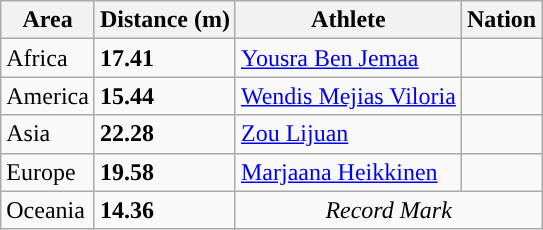<table class="wikitable">
<tr>
<th>Area</th>
<th>Distance (m)</th>
<th>Athlete</th>
<th>Nation</th>
</tr>
<tr>
<td>Africa</td>
<td><strong>17.41</strong></td>
<td><a href='#'>Yousra Ben Jemaa</a></td>
<td></td>
</tr>
<tr>
<td>America</td>
<td><strong>15.44</strong></td>
<td><a href='#'>Wendis Mejias Viloria</a></td>
<td></td>
</tr>
<tr>
<td>Asia</td>
<td><strong>22.28</strong> </td>
<td><a href='#'>Zou Lijuan</a></td>
<td></td>
</tr>
<tr>
<td>Europe</td>
<td><strong>19.58</strong></td>
<td><a href='#'>Marjaana Heikkinen</a></td>
<td></td>
</tr>
<tr>
<td>Oceania</td>
<td><strong>14.36</strong></td>
<td colspan="2" align="center"><em>Record Mark</em></td>
</tr>
</table>
